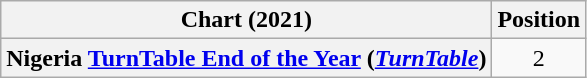<table class="wikitable plainrowheaders" style="text-align:center">
<tr>
<th scope="col">Chart (2021)</th>
<th scope="col">Position</th>
</tr>
<tr>
<th scope="row">Nigeria <a href='#'>TurnTable End of the Year</a> (<em><a href='#'>TurnTable</a></em>)</th>
<td>2</td>
</tr>
</table>
